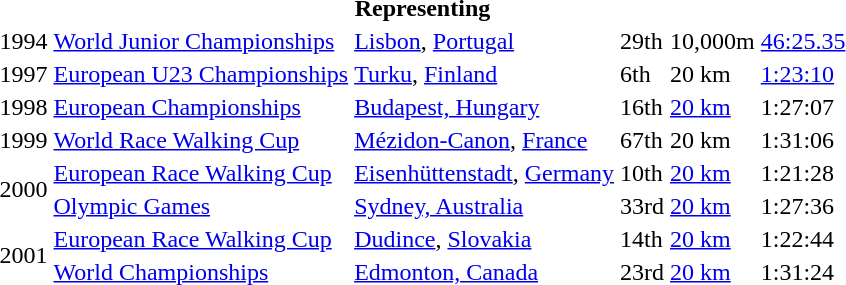<table>
<tr>
<th colspan="6">Representing </th>
</tr>
<tr>
<td>1994</td>
<td><a href='#'>World Junior Championships</a></td>
<td><a href='#'>Lisbon</a>, <a href='#'>Portugal</a></td>
<td>29th</td>
<td>10,000m</td>
<td><a href='#'>46:25.35</a></td>
</tr>
<tr>
<td>1997</td>
<td><a href='#'>European U23 Championships</a></td>
<td><a href='#'>Turku</a>, <a href='#'>Finland</a></td>
<td>6th</td>
<td>20 km</td>
<td><a href='#'>1:23:10</a></td>
</tr>
<tr>
<td>1998</td>
<td><a href='#'>European Championships</a></td>
<td><a href='#'>Budapest, Hungary</a></td>
<td>16th</td>
<td><a href='#'>20 km</a></td>
<td>1:27:07</td>
</tr>
<tr>
<td>1999</td>
<td><a href='#'>World Race Walking Cup</a></td>
<td><a href='#'>Mézidon-Canon</a>, <a href='#'>France</a></td>
<td>67th</td>
<td>20 km</td>
<td>1:31:06</td>
</tr>
<tr>
<td rowspan=2>2000</td>
<td><a href='#'>European Race Walking Cup</a></td>
<td><a href='#'>Eisenhüttenstadt</a>, <a href='#'>Germany</a></td>
<td>10th</td>
<td><a href='#'>20 km</a></td>
<td>1:21:28</td>
</tr>
<tr>
<td><a href='#'>Olympic Games</a></td>
<td><a href='#'>Sydney, Australia</a></td>
<td>33rd</td>
<td><a href='#'>20 km</a></td>
<td>1:27:36</td>
</tr>
<tr>
<td rowspan=2>2001</td>
<td><a href='#'>European Race Walking Cup</a></td>
<td><a href='#'>Dudince</a>, <a href='#'>Slovakia</a></td>
<td>14th</td>
<td><a href='#'>20 km</a></td>
<td>1:22:44</td>
</tr>
<tr>
<td><a href='#'>World Championships</a></td>
<td><a href='#'>Edmonton, Canada</a></td>
<td>23rd</td>
<td><a href='#'>20 km</a></td>
<td>1:31:24</td>
</tr>
</table>
